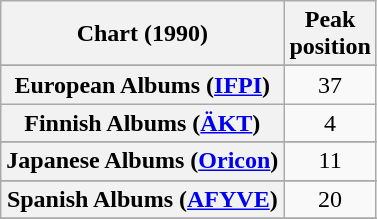<table class="wikitable sortable plainrowheaders" style="text-align:center">
<tr>
<th scope="col">Chart (1990)</th>
<th scope="col">Peak<br>position</th>
</tr>
<tr>
</tr>
<tr>
</tr>
<tr>
<th scope="row">European Albums (<a href='#'>IFPI</a>)</th>
<td>37</td>
</tr>
<tr>
<th scope="row">Finnish Albums (<a href='#'>ÄKT</a>)</th>
<td>4</td>
</tr>
<tr>
</tr>
<tr>
<th scope="row">Japanese Albums (<a href='#'>Oricon</a>)</th>
<td>11</td>
</tr>
<tr>
</tr>
<tr>
<th scope="row">Spanish Albums (<a href='#'>AFYVE</a>)</th>
<td>20</td>
</tr>
<tr>
</tr>
<tr>
</tr>
<tr>
</tr>
<tr>
</tr>
</table>
